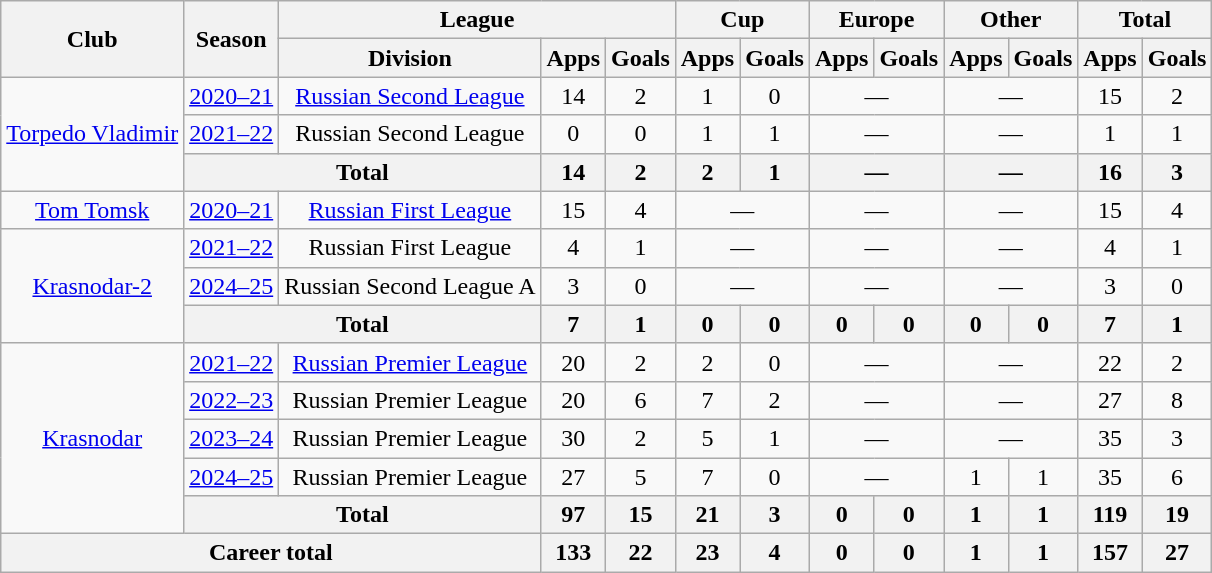<table class="wikitable" style="text-align: center;">
<tr>
<th rowspan="2">Club</th>
<th rowspan="2">Season</th>
<th colspan="3">League</th>
<th colspan="2">Cup</th>
<th colspan="2">Europe</th>
<th colspan="2">Other</th>
<th colspan="2">Total</th>
</tr>
<tr>
<th>Division</th>
<th>Apps</th>
<th>Goals</th>
<th>Apps</th>
<th>Goals</th>
<th>Apps</th>
<th>Goals</th>
<th>Apps</th>
<th>Goals</th>
<th>Apps</th>
<th>Goals</th>
</tr>
<tr>
<td rowspan="3"><a href='#'>Torpedo Vladimir</a></td>
<td><a href='#'>2020–21</a></td>
<td><a href='#'>Russian Second League</a></td>
<td>14</td>
<td>2</td>
<td>1</td>
<td>0</td>
<td colspan="2">—</td>
<td colspan="2">—</td>
<td>15</td>
<td>2</td>
</tr>
<tr>
<td><a href='#'>2021–22</a></td>
<td>Russian Second League</td>
<td>0</td>
<td>0</td>
<td>1</td>
<td>1</td>
<td colspan="2">—</td>
<td colspan="2">—</td>
<td>1</td>
<td>1</td>
</tr>
<tr>
<th colspan="2">Total</th>
<th>14</th>
<th>2</th>
<th>2</th>
<th>1</th>
<th colspan="2">—</th>
<th colspan="2">—</th>
<th>16</th>
<th>3</th>
</tr>
<tr>
<td><a href='#'>Tom Tomsk</a></td>
<td><a href='#'>2020–21</a></td>
<td><a href='#'>Russian First League</a></td>
<td>15</td>
<td>4</td>
<td colspan="2">—</td>
<td colspan="2">—</td>
<td colspan="2">—</td>
<td>15</td>
<td>4</td>
</tr>
<tr>
<td rowspan="3"><a href='#'>Krasnodar-2</a></td>
<td><a href='#'>2021–22</a></td>
<td>Russian First League</td>
<td>4</td>
<td>1</td>
<td colspan="2">—</td>
<td colspan="2">—</td>
<td colspan="2">—</td>
<td>4</td>
<td>1</td>
</tr>
<tr>
<td><a href='#'>2024–25</a></td>
<td>Russian Second League A</td>
<td>3</td>
<td>0</td>
<td colspan="2">—</td>
<td colspan="2">—</td>
<td colspan="2">—</td>
<td>3</td>
<td>0</td>
</tr>
<tr>
<th colspan="2">Total</th>
<th>7</th>
<th>1</th>
<th>0</th>
<th>0</th>
<th>0</th>
<th>0</th>
<th>0</th>
<th>0</th>
<th>7</th>
<th>1</th>
</tr>
<tr>
<td rowspan="5"><a href='#'>Krasnodar</a></td>
<td><a href='#'>2021–22</a></td>
<td><a href='#'>Russian Premier League</a></td>
<td>20</td>
<td>2</td>
<td>2</td>
<td>0</td>
<td colspan="2">—</td>
<td colspan="2">—</td>
<td>22</td>
<td>2</td>
</tr>
<tr>
<td><a href='#'>2022–23</a></td>
<td>Russian Premier League</td>
<td>20</td>
<td>6</td>
<td>7</td>
<td>2</td>
<td colspan="2">—</td>
<td colspan="2">—</td>
<td>27</td>
<td>8</td>
</tr>
<tr>
<td><a href='#'>2023–24</a></td>
<td>Russian Premier League</td>
<td>30</td>
<td>2</td>
<td>5</td>
<td>1</td>
<td colspan="2">—</td>
<td colspan="2">—</td>
<td>35</td>
<td>3</td>
</tr>
<tr>
<td><a href='#'>2024–25</a></td>
<td>Russian Premier League</td>
<td>27</td>
<td>5</td>
<td>7</td>
<td>0</td>
<td colspan="2">—</td>
<td>1</td>
<td>1</td>
<td>35</td>
<td>6</td>
</tr>
<tr>
<th colspan="2">Total</th>
<th>97</th>
<th>15</th>
<th>21</th>
<th>3</th>
<th>0</th>
<th>0</th>
<th>1</th>
<th>1</th>
<th>119</th>
<th>19</th>
</tr>
<tr>
<th colspan="3">Career total</th>
<th>133</th>
<th>22</th>
<th>23</th>
<th>4</th>
<th>0</th>
<th>0</th>
<th>1</th>
<th>1</th>
<th>157</th>
<th>27</th>
</tr>
</table>
